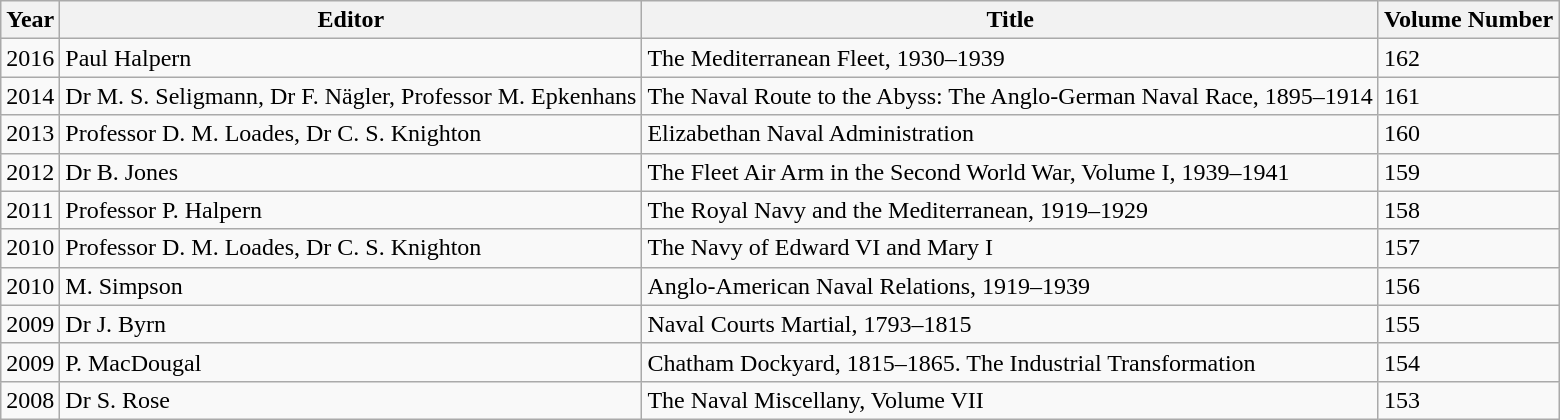<table class="wikitable">
<tr>
<th>Year</th>
<th>Editor</th>
<th>Title</th>
<th>Volume Number</th>
</tr>
<tr>
<td>2016</td>
<td>Paul Halpern</td>
<td>The Mediterranean Fleet, 1930–1939 </td>
<td>162</td>
</tr>
<tr>
<td>2014</td>
<td>Dr M. S. Seligmann, Dr F. Nägler, Professor M. Epkenhans</td>
<td>The Naval Route to the Abyss: The Anglo-German Naval Race, 1895–1914 </td>
<td>161</td>
</tr>
<tr>
<td>2013</td>
<td>Professor D. M. Loades, Dr C. S. Knighton</td>
<td>Elizabethan Naval Administration</td>
<td>160</td>
</tr>
<tr>
<td>2012</td>
<td>Dr B. Jones</td>
<td>The Fleet Air Arm in the Second World War, Volume I, 1939–1941</td>
<td>159</td>
</tr>
<tr>
<td>2011</td>
<td>Professor P. Halpern</td>
<td>The Royal Navy and the Mediterranean, 1919–1929</td>
<td>158</td>
</tr>
<tr>
<td>2010</td>
<td>Professor D. M. Loades, Dr C. S. Knighton</td>
<td>The Navy of Edward VI and Mary I</td>
<td>157</td>
</tr>
<tr>
<td>2010</td>
<td>M. Simpson</td>
<td>Anglo-American Naval Relations, 1919–1939 </td>
<td>156</td>
</tr>
<tr>
<td>2009</td>
<td>Dr J. Byrn</td>
<td>Naval Courts Martial, 1793–1815</td>
<td>155</td>
</tr>
<tr>
<td>2009</td>
<td>P. MacDougal</td>
<td>Chatham Dockyard, 1815–1865. The Industrial Transformation</td>
<td>154</td>
</tr>
<tr>
<td>2008</td>
<td>Dr S. Rose</td>
<td>The Naval Miscellany, Volume VII</td>
<td>153</td>
</tr>
</table>
